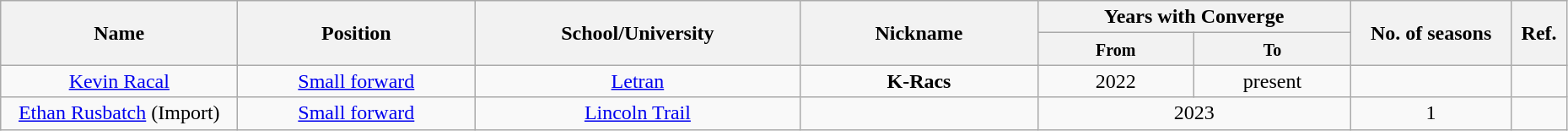<table class="wikitable sortable" style="text-align:center" width="98%">
<tr>
<th style="width:180px;" rowspan="2">Name</th>
<th style="width:180px;" rowspan="2">Position</th>
<th style="width:250px;" rowspan="2">School/University</th>
<th style="width:180px;" rowspan="2">Nickname</th>
<th style="width:180px; text-align:center;" colspan="2">Years with Converge</th>
<th rowspan="2">No. of seasons</th>
<th rowspan="2"; class=unsortable>Ref.</th>
</tr>
<tr>
<th style="width:10%; text-align:center;"><small>From</small></th>
<th style="width:10%; text-align:center;"><small>To</small></th>
</tr>
<tr>
<td><a href='#'>Kevin Racal</a></td>
<td><a href='#'>Small forward</a></td>
<td><a href='#'>Letran</a></td>
<td><strong>K-Racs</strong></td>
<td>2022</td>
<td>present</td>
<td></td>
<td></td>
</tr>
<tr>
<td><a href='#'>Ethan Rusbatch</a> (Import)</td>
<td><a href='#'>Small forward</a></td>
<td><a href='#'>Lincoln Trail</a></td>
<td></td>
<td colspan="2">2023</td>
<td>1</td>
<td></td>
</tr>
</table>
